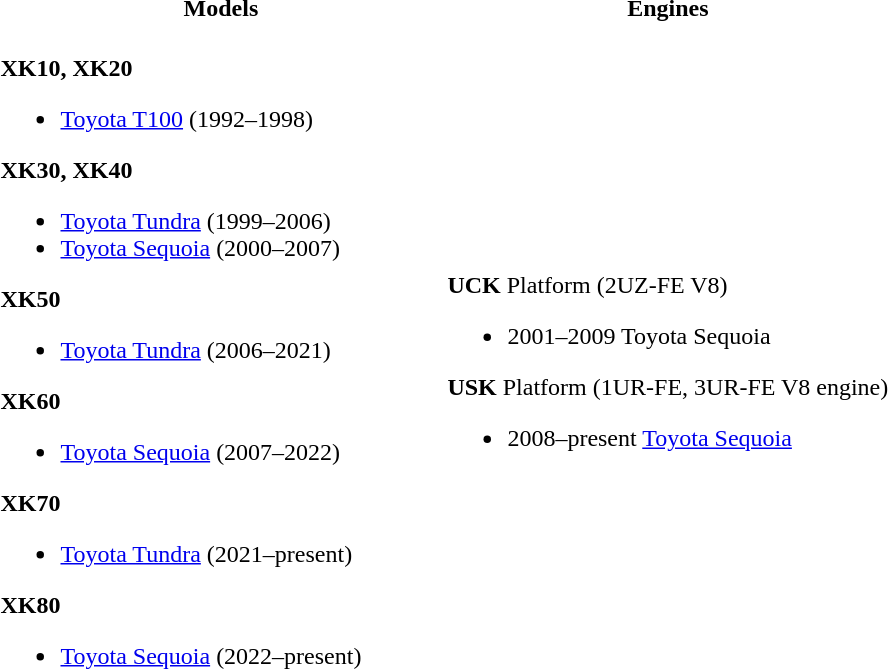<table>
<tr>
<th style="width:50%">Models</th>
<th>Engines</th>
</tr>
<tr>
<td style="width:50%"><br><strong>XK10, XK20</strong><ul><li><a href='#'>Toyota T100</a> (1992–1998)</li></ul><strong>XK30, XK40</strong><ul><li><a href='#'>Toyota Tundra</a> (1999–2006)</li><li><a href='#'>Toyota Sequoia</a> (2000–2007)</li></ul><strong>XK50</strong><ul><li><a href='#'>Toyota Tundra</a> (2006–2021)</li></ul><strong>XK60</strong><ul><li><a href='#'>Toyota Sequoia</a> (2007–2022)</li></ul><strong>XK70</strong><ul><li><a href='#'>Toyota Tundra</a> (2021–present)</li></ul><strong>XK80</strong><ul><li><a href='#'>Toyota Sequoia</a> (2022–present)</li></ul></td>
<td style="width:50%"><br><strong>UCK</strong> Platform (2UZ-FE V8)<ul><li>2001–2009 Toyota Sequoia</li></ul><strong>USK</strong> Platform (1UR-FE, 3UR-FE V8 engine)<ul><li>2008–present <a href='#'>Toyota Sequoia</a></li></ul></td>
</tr>
</table>
